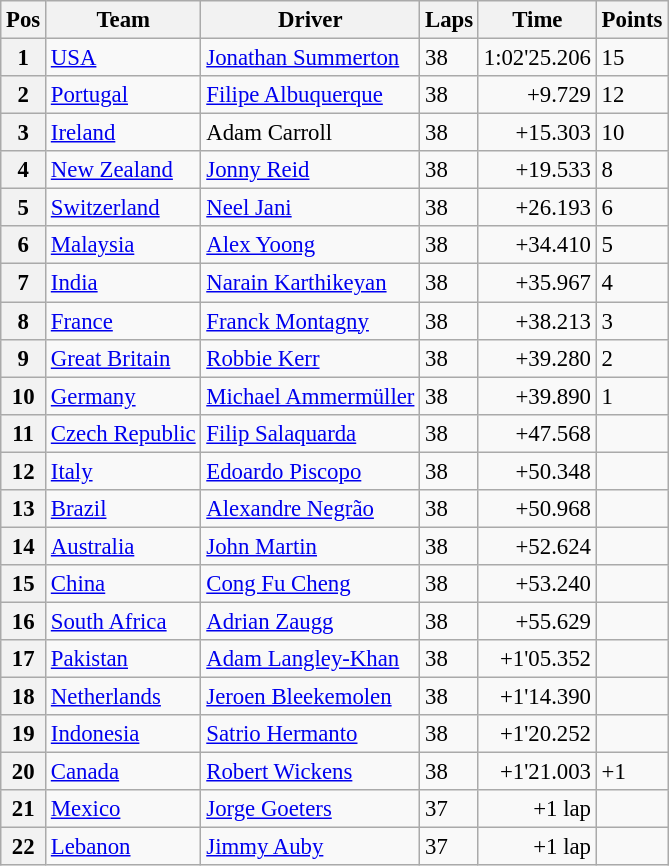<table class="wikitable sortable" style="font-size:95%">
<tr>
<th>Pos</th>
<th>Team</th>
<th>Driver</th>
<th>Laps</th>
<th>Time</th>
<th>Points</th>
</tr>
<tr>
<th>1</th>
<td> <a href='#'>USA</a></td>
<td><a href='#'>Jonathan Summerton</a></td>
<td>38</td>
<td>1:02'25.206</td>
<td>15</td>
</tr>
<tr>
<th>2</th>
<td> <a href='#'>Portugal</a></td>
<td><a href='#'>Filipe Albuquerque</a></td>
<td>38</td>
<td align=right>+9.729</td>
<td>12</td>
</tr>
<tr>
<th>3</th>
<td> <a href='#'>Ireland</a></td>
<td>Adam Carroll</td>
<td>38</td>
<td align=right>+15.303</td>
<td>10</td>
</tr>
<tr>
<th>4</th>
<td> <a href='#'>New Zealand</a></td>
<td><a href='#'>Jonny Reid</a></td>
<td>38</td>
<td align=right>+19.533</td>
<td>8</td>
</tr>
<tr>
<th>5</th>
<td> <a href='#'>Switzerland</a></td>
<td><a href='#'>Neel Jani</a></td>
<td>38</td>
<td align=right>+26.193</td>
<td>6</td>
</tr>
<tr>
<th>6</th>
<td> <a href='#'>Malaysia</a></td>
<td><a href='#'>Alex Yoong</a></td>
<td>38</td>
<td align=right>+34.410</td>
<td>5</td>
</tr>
<tr>
<th>7</th>
<td> <a href='#'>India</a></td>
<td><a href='#'>Narain Karthikeyan</a></td>
<td>38</td>
<td align=right>+35.967</td>
<td>4</td>
</tr>
<tr>
<th>8</th>
<td> <a href='#'>France</a></td>
<td><a href='#'>Franck Montagny</a></td>
<td>38</td>
<td align=right>+38.213</td>
<td>3</td>
</tr>
<tr>
<th>9</th>
<td> <a href='#'>Great Britain</a></td>
<td><a href='#'>Robbie Kerr</a></td>
<td>38</td>
<td align=right>+39.280</td>
<td>2</td>
</tr>
<tr>
<th>10</th>
<td> <a href='#'>Germany</a></td>
<td><a href='#'>Michael Ammermüller</a></td>
<td>38</td>
<td align=right>+39.890</td>
<td>1</td>
</tr>
<tr>
<th>11</th>
<td> <a href='#'>Czech Republic</a></td>
<td><a href='#'>Filip Salaquarda</a></td>
<td>38</td>
<td align=right>+47.568</td>
<td></td>
</tr>
<tr>
<th>12</th>
<td> <a href='#'>Italy</a></td>
<td><a href='#'>Edoardo Piscopo</a></td>
<td>38</td>
<td align=right>+50.348</td>
<td></td>
</tr>
<tr>
<th>13</th>
<td> <a href='#'>Brazil</a></td>
<td><a href='#'>Alexandre Negrão</a></td>
<td>38</td>
<td align=right>+50.968</td>
<td></td>
</tr>
<tr>
<th>14</th>
<td> <a href='#'>Australia</a></td>
<td><a href='#'>John Martin</a></td>
<td>38</td>
<td align=right>+52.624</td>
<td></td>
</tr>
<tr>
<th>15</th>
<td> <a href='#'>China</a></td>
<td><a href='#'>Cong Fu Cheng</a></td>
<td>38</td>
<td align=right>+53.240</td>
<td></td>
</tr>
<tr>
<th>16</th>
<td> <a href='#'>South Africa</a></td>
<td><a href='#'>Adrian Zaugg</a></td>
<td>38</td>
<td align=right>+55.629</td>
<td></td>
</tr>
<tr>
<th>17</th>
<td> <a href='#'>Pakistan</a></td>
<td><a href='#'>Adam Langley-Khan</a></td>
<td>38</td>
<td align=right>+1'05.352</td>
<td></td>
</tr>
<tr>
<th>18</th>
<td> <a href='#'>Netherlands</a></td>
<td><a href='#'>Jeroen Bleekemolen</a></td>
<td>38</td>
<td align=right>+1'14.390</td>
<td></td>
</tr>
<tr>
<th>19</th>
<td> <a href='#'>Indonesia</a></td>
<td><a href='#'>Satrio Hermanto</a></td>
<td>38</td>
<td align=right>+1'20.252</td>
<td></td>
</tr>
<tr>
<th>20</th>
<td> <a href='#'>Canada</a></td>
<td><a href='#'>Robert Wickens</a></td>
<td>38</td>
<td align=right>+1'21.003</td>
<td>+1</td>
</tr>
<tr>
<th>21</th>
<td> <a href='#'>Mexico</a></td>
<td><a href='#'>Jorge Goeters</a></td>
<td>37</td>
<td align=right>+1 lap</td>
<td></td>
</tr>
<tr>
<th>22</th>
<td> <a href='#'>Lebanon</a></td>
<td><a href='#'>Jimmy Auby</a></td>
<td>37</td>
<td align=right>+1 lap</td>
<td></td>
</tr>
</table>
